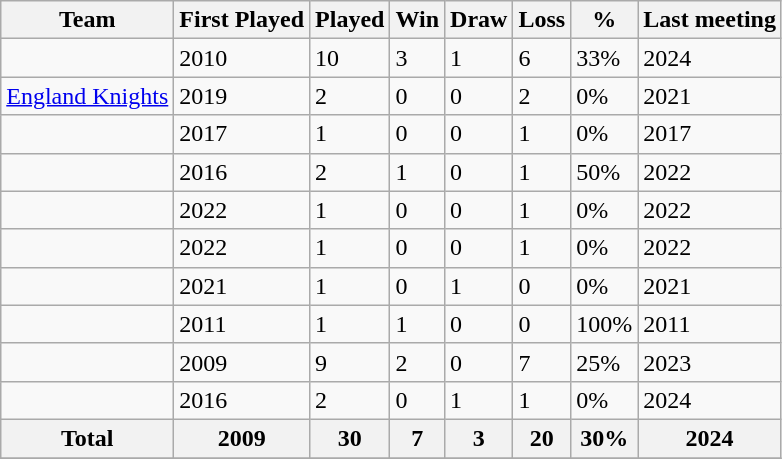<table class="sortable wikitable">
<tr>
<th>Team</th>
<th>First Played</th>
<th>Played</th>
<th>Win</th>
<th>Draw</th>
<th>Loss</th>
<th>%</th>
<th>Last meeting</th>
</tr>
<tr>
<td></td>
<td>2010</td>
<td>10</td>
<td>3</td>
<td>1</td>
<td>6</td>
<td>33%</td>
<td>2024</td>
</tr>
<tr>
<td> <a href='#'>England Knights</a></td>
<td>2019</td>
<td>2</td>
<td>0</td>
<td>0</td>
<td>2</td>
<td>0%</td>
<td>2021</td>
</tr>
<tr>
<td></td>
<td>2017</td>
<td>1</td>
<td>0</td>
<td>0</td>
<td>1</td>
<td>0%</td>
<td>2017</td>
</tr>
<tr>
<td></td>
<td>2016</td>
<td>2</td>
<td>1</td>
<td>0</td>
<td>1</td>
<td>50%</td>
<td>2022</td>
</tr>
<tr>
<td></td>
<td>2022</td>
<td>1</td>
<td>0</td>
<td>0</td>
<td>1</td>
<td>0%</td>
<td>2022</td>
</tr>
<tr>
<td></td>
<td>2022</td>
<td>1</td>
<td>0</td>
<td>0</td>
<td>1</td>
<td>0%</td>
<td>2022</td>
</tr>
<tr>
<td></td>
<td>2021</td>
<td>1</td>
<td>0</td>
<td>1</td>
<td>0</td>
<td>0%</td>
<td>2021</td>
</tr>
<tr>
<td></td>
<td>2011</td>
<td>1</td>
<td>1</td>
<td>0</td>
<td>0</td>
<td>100%</td>
<td>2011</td>
</tr>
<tr>
<td></td>
<td>2009</td>
<td>9</td>
<td>2</td>
<td>0</td>
<td>7</td>
<td>25%</td>
<td>2023</td>
</tr>
<tr>
<td></td>
<td>2016</td>
<td>2</td>
<td>0</td>
<td>1</td>
<td>1</td>
<td>0%</td>
<td>2024</td>
</tr>
<tr>
<th>Total</th>
<th>2009</th>
<th>30</th>
<th>7</th>
<th>3</th>
<th>20</th>
<th>30%</th>
<th>2024</th>
</tr>
<tr>
</tr>
</table>
